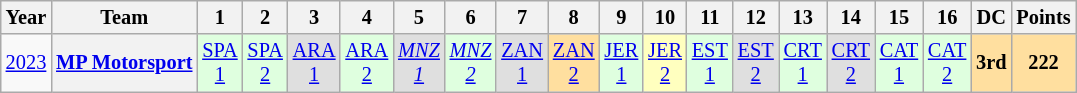<table class="wikitable" style="text-align:center; font-size:85%">
<tr>
<th>Year</th>
<th>Team</th>
<th>1</th>
<th>2</th>
<th>3</th>
<th>4</th>
<th>5</th>
<th>6</th>
<th>7</th>
<th>8</th>
<th>9</th>
<th>10</th>
<th>11</th>
<th>12</th>
<th>13</th>
<th>14</th>
<th>15</th>
<th>16</th>
<th>DC</th>
<th>Points</th>
</tr>
<tr>
<td><a href='#'>2023</a></td>
<th nowrap><a href='#'>MP Motorsport</a></th>
<td style="background:#DFFFDF"><a href='#'>SPA<br>1</a><br></td>
<td style="background:#DFFFDF"><a href='#'>SPA<br>2</a><br></td>
<td style="background:#DFDFDF"><a href='#'>ARA<br>1</a><br></td>
<td style="background:#DFFFDF"><a href='#'>ARA<br>2</a><br></td>
<td style="background:#DFDFDF"><em><a href='#'>MNZ<br>1</a></em><br></td>
<td style="background:#DFFFDF"><em><a href='#'>MNZ<br>2</a></em><br></td>
<td style="background:#DFDFDF"><a href='#'>ZAN<br>1</a><br></td>
<td style="background:#FFDF9F"><a href='#'>ZAN<br>2</a><br></td>
<td style="background:#DFFFDF"><a href='#'>JER<br>1</a><br></td>
<td style="background:#FFFFBF"><a href='#'>JER<br>2</a><br></td>
<td style="background:#DFFFDF"><a href='#'>EST<br>1</a><br></td>
<td style="background:#DFDFDF"><a href='#'>EST<br>2</a><br></td>
<td style="background:#DFFFDF"><a href='#'>CRT<br>1</a><br></td>
<td style="background:#DFDFDF"><a href='#'>CRT<br>2</a><br></td>
<td style="background:#DFFFDF"><a href='#'>CAT<br>1</a><br></td>
<td style="background:#DFFFDF"><a href='#'>CAT<br>2</a><br></td>
<th style="background:#FFDF9F">3rd</th>
<th style="background:#FFDF9F">222</th>
</tr>
</table>
